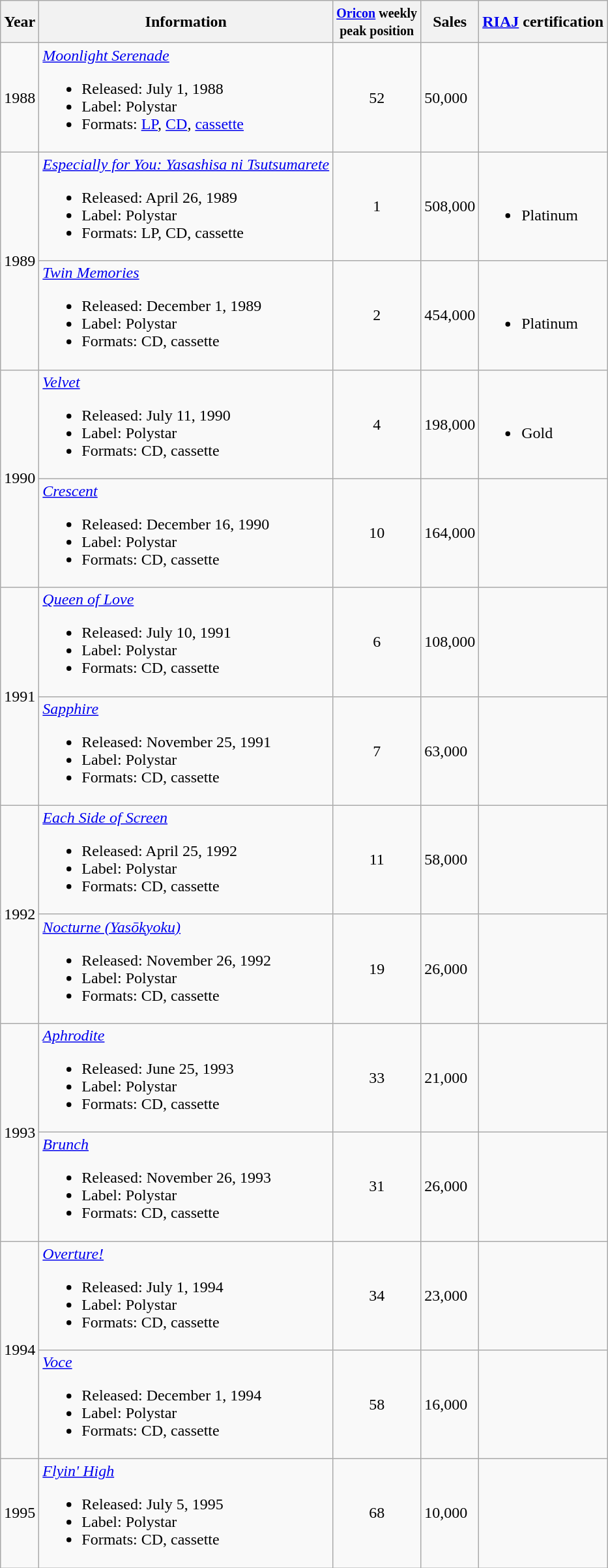<table class="wikitable">
<tr>
<th>Year</th>
<th>Information</th>
<th><small><a href='#'>Oricon</a> weekly<br>peak position</small></th>
<th>Sales<br></th>
<th><a href='#'>RIAJ</a> certification</th>
</tr>
<tr>
<td>1988</td>
<td><em><a href='#'>Moonlight Serenade</a></em><br><ul><li>Released: July 1, 1988</li><li>Label: Polystar</li><li>Formats: <a href='#'>LP</a>, <a href='#'>CD</a>, <a href='#'>cassette</a></li></ul></td>
<td style="text-align:center;">52</td>
<td align="left">50,000</td>
<td align="left"></td>
</tr>
<tr>
<td rowspan="2">1989</td>
<td><em><a href='#'>Especially for You: Yasashisa ni Tsutsumarete</a></em><br><ul><li>Released: April 26, 1989</li><li>Label: Polystar</li><li>Formats: LP, CD, cassette</li></ul></td>
<td style="text-align:center;">1</td>
<td align="left">508,000</td>
<td align="left"><br><ul><li>Platinum</li></ul></td>
</tr>
<tr>
<td><em><a href='#'>Twin Memories</a></em><br><ul><li>Released: December 1, 1989</li><li>Label: Polystar</li><li>Formats: CD, cassette</li></ul></td>
<td style="text-align:center;">2</td>
<td align="left">454,000</td>
<td align="left"><br><ul><li>Platinum</li></ul></td>
</tr>
<tr>
<td rowspan="2">1990</td>
<td><em><a href='#'>Velvet</a></em><br><ul><li>Released: July 11, 1990</li><li>Label: Polystar</li><li>Formats: CD, cassette</li></ul></td>
<td style="text-align:center;">4</td>
<td align="left">198,000</td>
<td align="left"><br><ul><li>Gold</li></ul></td>
</tr>
<tr>
<td><em><a href='#'>Crescent</a></em><br><ul><li>Released: December 16, 1990</li><li>Label: Polystar</li><li>Formats: CD, cassette</li></ul></td>
<td style="text-align:center;">10</td>
<td align="left">164,000</td>
<td align="left"></td>
</tr>
<tr>
<td rowspan="2">1991</td>
<td><em><a href='#'>Queen of Love</a></em><br><ul><li>Released: July 10, 1991</li><li>Label: Polystar</li><li>Formats: CD, cassette</li></ul></td>
<td style="text-align:center;">6</td>
<td align="left">108,000</td>
<td align="left"></td>
</tr>
<tr>
<td><em><a href='#'>Sapphire</a></em><br><ul><li>Released: November 25, 1991</li><li>Label: Polystar</li><li>Formats: CD, cassette</li></ul></td>
<td style="text-align:center;">7</td>
<td align="left">63,000</td>
<td align="left"></td>
</tr>
<tr>
<td rowspan="2">1992</td>
<td><em><a href='#'>Each Side of Screen</a></em><br><ul><li>Released: April 25, 1992</li><li>Label: Polystar</li><li>Formats: CD, cassette</li></ul></td>
<td style="text-align:center;">11</td>
<td align="left">58,000</td>
<td align="left"></td>
</tr>
<tr>
<td><em><a href='#'>Nocturne (Yasōkyoku)</a></em><br><ul><li>Released: November 26, 1992</li><li>Label: Polystar</li><li>Formats: CD, cassette</li></ul></td>
<td style="text-align:center;">19</td>
<td align="left">26,000</td>
<td align="left"></td>
</tr>
<tr>
<td rowspan="2">1993</td>
<td><em><a href='#'>Aphrodite</a></em><br><ul><li>Released: June 25, 1993</li><li>Label: Polystar</li><li>Formats: CD, cassette</li></ul></td>
<td style="text-align:center;">33</td>
<td align="left">21,000</td>
<td align="left"></td>
</tr>
<tr>
<td><em><a href='#'>Brunch</a></em><br><ul><li>Released: November 26, 1993</li><li>Label: Polystar</li><li>Formats: CD, cassette</li></ul></td>
<td style="text-align:center;">31</td>
<td align="left">26,000</td>
<td align="left"></td>
</tr>
<tr>
<td rowspan="2">1994</td>
<td><em><a href='#'>Overture!</a></em><br><ul><li>Released: July 1, 1994</li><li>Label: Polystar</li><li>Formats: CD, cassette</li></ul></td>
<td style="text-align:center;">34</td>
<td align="left">23,000</td>
<td align="left"></td>
</tr>
<tr>
<td><em><a href='#'>Voce</a></em><br><ul><li>Released: December 1, 1994</li><li>Label: Polystar</li><li>Formats: CD, cassette</li></ul></td>
<td style="text-align:center;">58</td>
<td align="left">16,000</td>
<td align="left"></td>
</tr>
<tr>
<td>1995</td>
<td><em><a href='#'>Flyin' High</a></em><br><ul><li>Released: July 5, 1995</li><li>Label: Polystar</li><li>Formats: CD, cassette</li></ul></td>
<td style="text-align:center;">68</td>
<td align="left">10,000</td>
<td align="left"></td>
</tr>
</table>
